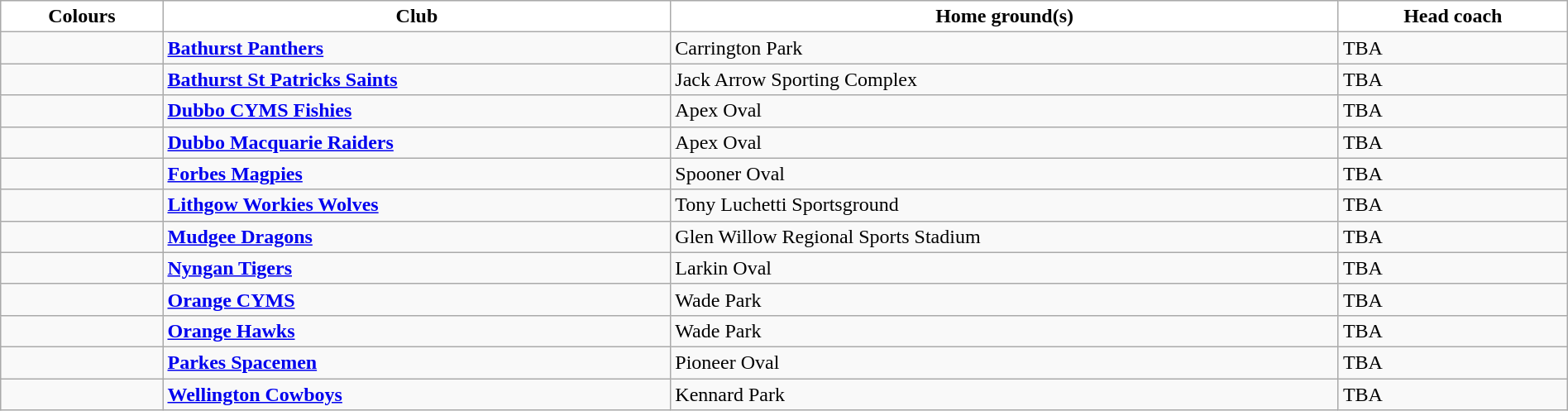<table class="wikitable" style="width:100%; text-align:left">
<tr>
<th style="background:white">Colours</th>
<th style="background:white">Club</th>
<th style="background:white">Home ground(s)</th>
<th style="background:white">Head coach</th>
</tr>
<tr>
<td></td>
<td><strong><a href='#'>Bathurst Panthers</a></strong></td>
<td>Carrington Park</td>
<td>TBA</td>
</tr>
<tr>
<td></td>
<td><strong><a href='#'>Bathurst St Patricks Saints</a></strong></td>
<td>Jack Arrow Sporting Complex</td>
<td>TBA</td>
</tr>
<tr>
<td></td>
<td><strong><a href='#'>Dubbo CYMS Fishies</a></strong></td>
<td>Apex Oval</td>
<td>TBA</td>
</tr>
<tr>
<td></td>
<td><strong><a href='#'>Dubbo Macquarie Raiders</a></strong></td>
<td>Apex Oval</td>
<td>TBA</td>
</tr>
<tr>
<td></td>
<td><strong><a href='#'>Forbes Magpies</a></strong></td>
<td>Spooner Oval</td>
<td>TBA</td>
</tr>
<tr>
<td></td>
<td><strong><a href='#'>Lithgow Workies Wolves</a></strong></td>
<td>Tony Luchetti Sportsground</td>
<td>TBA</td>
</tr>
<tr>
<td></td>
<td><strong><a href='#'>Mudgee Dragons</a></strong></td>
<td>Glen Willow Regional Sports Stadium</td>
<td>TBA</td>
</tr>
<tr>
<td></td>
<td><strong><a href='#'>Nyngan Tigers</a></strong></td>
<td>Larkin Oval</td>
<td>TBA</td>
</tr>
<tr>
<td></td>
<td><strong><a href='#'>Orange CYMS</a></strong></td>
<td>Wade Park</td>
<td>TBA</td>
</tr>
<tr>
<td></td>
<td><strong><a href='#'>Orange Hawks</a></strong></td>
<td>Wade Park</td>
<td>TBA</td>
</tr>
<tr>
<td></td>
<td><strong><a href='#'>Parkes Spacemen</a></strong></td>
<td>Pioneer Oval</td>
<td>TBA</td>
</tr>
<tr>
<td></td>
<td><strong><a href='#'>Wellington Cowboys</a></strong></td>
<td>Kennard Park</td>
<td>TBA</td>
</tr>
</table>
